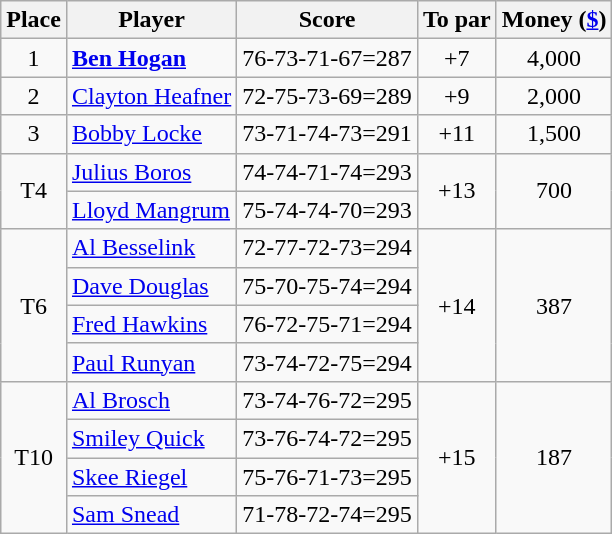<table class=wikitable>
<tr>
<th>Place</th>
<th>Player</th>
<th>Score</th>
<th>To par</th>
<th>Money (<a href='#'>$</a>)</th>
</tr>
<tr>
<td align=center>1</td>
<td> <strong><a href='#'>Ben Hogan</a></strong></td>
<td>76-73-71-67=287</td>
<td align=center>+7</td>
<td align=center>4,000</td>
</tr>
<tr>
<td align=center>2</td>
<td> <a href='#'>Clayton Heafner</a></td>
<td>72-75-73-69=289</td>
<td align=center>+9</td>
<td align=center>2,000</td>
</tr>
<tr>
<td align=center>3</td>
<td> <a href='#'>Bobby Locke</a></td>
<td>73-71-74-73=291</td>
<td align=center>+11</td>
<td align=center>1,500</td>
</tr>
<tr>
<td rowspan=2 align=center>T4</td>
<td> <a href='#'>Julius Boros</a></td>
<td>74-74-71-74=293</td>
<td rowspan=2 align=center>+13</td>
<td rowspan=2 align=center>700</td>
</tr>
<tr>
<td> <a href='#'>Lloyd Mangrum</a></td>
<td>75-74-74-70=293</td>
</tr>
<tr>
<td rowspan=4 align=center>T6</td>
<td> <a href='#'>Al Besselink</a></td>
<td>72-77-72-73=294</td>
<td rowspan=4 align=center>+14</td>
<td rowspan=4 align=center>387</td>
</tr>
<tr>
<td> <a href='#'>Dave Douglas</a></td>
<td>75-70-75-74=294</td>
</tr>
<tr>
<td> <a href='#'>Fred Hawkins</a></td>
<td>76-72-75-71=294</td>
</tr>
<tr>
<td> <a href='#'>Paul Runyan</a></td>
<td>73-74-72-75=294</td>
</tr>
<tr>
<td rowspan=4 align=center>T10</td>
<td> <a href='#'>Al Brosch</a></td>
<td>73-74-76-72=295</td>
<td rowspan=4 align=center>+15</td>
<td rowspan=4 align=center>187</td>
</tr>
<tr>
<td> <a href='#'>Smiley Quick</a></td>
<td>73-76-74-72=295</td>
</tr>
<tr>
<td> <a href='#'>Skee Riegel</a></td>
<td>75-76-71-73=295</td>
</tr>
<tr>
<td> <a href='#'>Sam Snead</a></td>
<td>71-78-72-74=295</td>
</tr>
</table>
